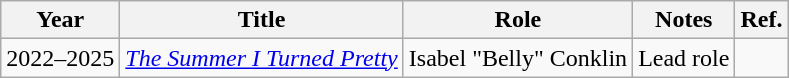<table class="wikitable">
<tr>
<th>Year</th>
<th>Title</th>
<th>Role</th>
<th>Notes</th>
<th>Ref.</th>
</tr>
<tr>
<td>2022–2025</td>
<td><em><a href='#'>The Summer I Turned Pretty</a></em></td>
<td>Isabel "Belly" Conklin</td>
<td>Lead role</td>
<td></td>
</tr>
</table>
